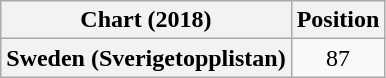<table class="wikitable plainrowheaders" style="text-align:center">
<tr>
<th scope="col">Chart (2018)</th>
<th scope="col">Position</th>
</tr>
<tr>
<th scope="row">Sweden (Sverigetopplistan)</th>
<td>87</td>
</tr>
</table>
